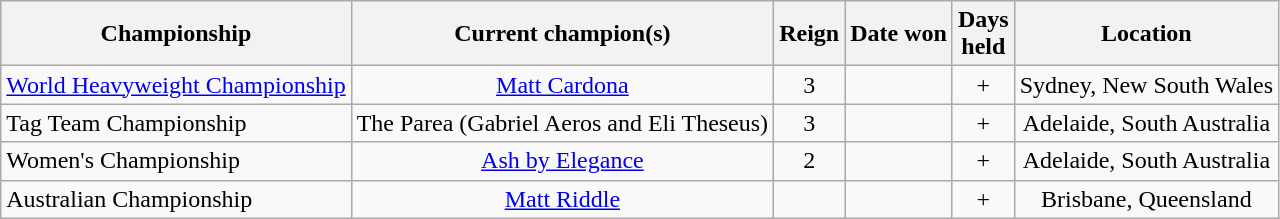<table class="wikitable" style="text-align:center;">
<tr>
<th>Championship</th>
<th>Current champion(s)</th>
<th>Reign</th>
<th>Date won</th>
<th>Days<br>held</th>
<th>Location</th>
</tr>
<tr>
<td align=left><a href='#'>World Heavyweight Championship</a></td>
<td><a href='#'>Matt Cardona</a></td>
<td>3</td>
<td></td>
<td>+</td>
<td>Sydney, New South Wales</td>
</tr>
<tr>
<td align=left>Tag Team Championship</td>
<td>The Parea (Gabriel Aeros and Eli Theseus)</td>
<td>3</td>
<td></td>
<td>+</td>
<td>Adelaide, South Australia</td>
</tr>
<tr>
<td align=left>Women's Championship</td>
<td><a href='#'>Ash by Elegance</a></td>
<td>2</td>
<td></td>
<td>+</td>
<td>Adelaide, South Australia</td>
</tr>
<tr>
<td align=left>Australian Championship</td>
<td><a href='#'>Matt Riddle</a></td>
<td></td>
<td></td>
<td>+</td>
<td>Brisbane, Queensland</td>
</tr>
</table>
